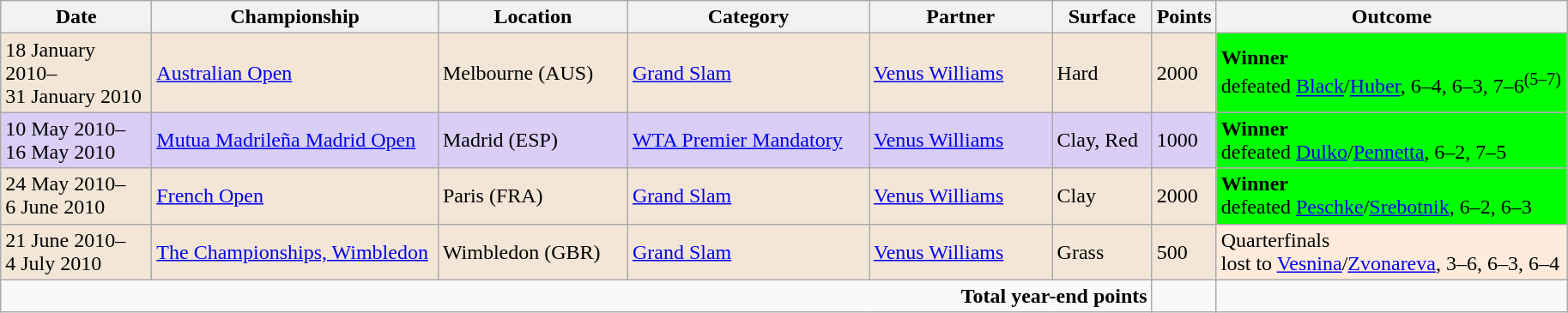<table class="wikitable">
<tr>
<th width=110>Date</th>
<th width=215>Championship</th>
<th width=140>Location</th>
<th width=180>Category</th>
<th width=135>Partner</th>
<th width=70>Surface</th>
<th width=40>Points</th>
<th width=265>Outcome</th>
</tr>
<tr style="background:#f3e6d7;">
<td>18 January 2010–<br>31 January 2010</td>
<td><a href='#'>Australian Open</a></td>
<td>Melbourne (AUS)</td>
<td><a href='#'>Grand Slam</a></td>
<td> <a href='#'>Venus Williams</a></td>
<td>Hard</td>
<td>2000</td>
<td style="background:lime;"><strong>Winner</strong> <br>defeated <a href='#'>Black</a>/<a href='#'>Huber</a>, 6–4, 6–3, 7–6<sup>(5–7)</sup></td>
</tr>
<tr style="background:#d8cef6;">
<td>10 May 2010–<br>16 May 2010</td>
<td><a href='#'>Mutua Madrileña Madrid Open</a></td>
<td>Madrid (ESP)</td>
<td><a href='#'>WTA Premier Mandatory</a></td>
<td> <a href='#'>Venus Williams</a></td>
<td>Clay, Red</td>
<td>1000</td>
<td style="background:lime;"><strong>Winner</strong> <br>defeated <a href='#'>Dulko</a>/<a href='#'>Pennetta</a>, 6–2, 7–5</td>
</tr>
<tr style="background:#f3e6d7;">
<td>24 May 2010–<br>6 June 2010</td>
<td><a href='#'>French Open</a></td>
<td>Paris (FRA)</td>
<td><a href='#'>Grand Slam</a></td>
<td> <a href='#'>Venus Williams</a></td>
<td>Clay</td>
<td>2000</td>
<td style="background:lime;"><strong>Winner</strong> <br>defeated <a href='#'>Peschke</a>/<a href='#'>Srebotnik</a>, 6–2, 6–3</td>
</tr>
<tr style="background:#f3e6d7;">
<td>21 June 2010–<br>4 July 2010</td>
<td><a href='#'>The Championships, Wimbledon</a></td>
<td>Wimbledon (GBR)</td>
<td><a href='#'>Grand Slam</a></td>
<td> <a href='#'>Venus Williams</a></td>
<td>Grass</td>
<td>500</td>
<td style="background:#ffebdc;">Quarterfinals <br>lost to <a href='#'>Vesnina</a>/<a href='#'>Zvonareva</a>, 3–6, 6–3, 6–4</td>
</tr>
<tr>
<td colspan=6 align=right><strong>Total year-end points</strong></td>
<td><strong></strong></td>
<td></td>
</tr>
</table>
